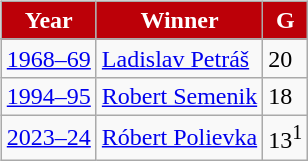<table>
<tr>
<td valign="top"><br><table class="wikitable">
<tr>
<th style="color:#FFFFFF; background:#BC0008;">Year</th>
<th style="color:#FFFFFF; background:#BC0008;">Winner</th>
<th style="color:#FFFFFF; background:#BC0008;">G</th>
</tr>
<tr>
</tr>
<tr align=left>
<td><a href='#'>1968–69</a></td>
<td> <a href='#'>Ladislav Petráš</a></td>
<td>20</td>
</tr>
<tr align=left>
<td><a href='#'>1994–95</a></td>
<td> <a href='#'>Robert Semenik</a></td>
<td>18</td>
</tr>
<tr align=left>
<td><a href='#'>2023–24</a></td>
<td> <a href='#'>Róbert Polievka</a></td>
<td>13<sup>1</sup></td>
</tr>
</table>
</td>
</tr>
</table>
